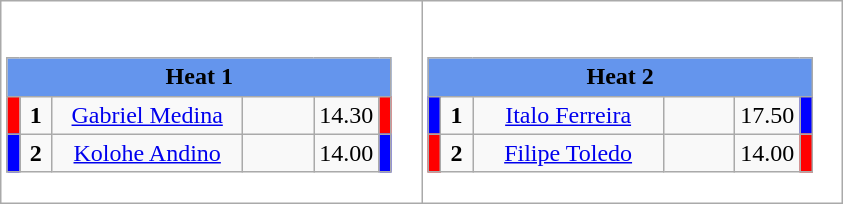<table class="wikitable" style="background:#fff;">
<tr>
<td><div><br><table class="wikitable">
<tr>
<td colspan="6"  style="text-align:center; background:#6495ed;"><strong>Heat 1</strong></td>
</tr>
<tr>
<td style="width:01px; background: #f00;"></td>
<td style="width:14px; text-align:center;"><strong>1</strong></td>
<td style="width:120px; text-align:center;"><a href='#'>Gabriel Medina</a></td>
<td style="width:40px; text-align:center;"></td>
<td style="width:20px; text-align:center;">14.30</td>
<td style="width:01px; background: #f00;"></td>
</tr>
<tr>
<td style="width:01px; background: #00f;"></td>
<td style="width:14px; text-align:center;"><strong>2</strong></td>
<td style="width:120px; text-align:center;"><a href='#'>Kolohe Andino</a></td>
<td style="width:40px; text-align:center;"></td>
<td style="width:20px; text-align:center;">14.00</td>
<td style="width:01px; background: #00f;"></td>
</tr>
</table>
</div></td>
<td><div><br><table class="wikitable">
<tr>
<td colspan="6"  style="text-align:center; background:#6495ed;"><strong>Heat 2</strong></td>
</tr>
<tr>
<td style="width:01px; background: #00f;"></td>
<td style="width:14px; text-align:center;"><strong>1</strong></td>
<td style="width:120px; text-align:center;"><a href='#'>Italo Ferreira</a></td>
<td style="width:40px; text-align:center;"></td>
<td style="width:20px; text-align:center;">17.50</td>
<td style="width:01px; background: #00f;"></td>
</tr>
<tr>
<td style="width:01px; background: #f00;"></td>
<td style="width:14px; text-align:center;"><strong>2</strong></td>
<td style="width:120px; text-align:center;"><a href='#'>Filipe Toledo</a></td>
<td style="width:40px; text-align:center;"></td>
<td style="width:20px; text-align:center;">14.00</td>
<td style="width:01px; background: #f00;"></td>
</tr>
</table>
</div></td>
</tr>
</table>
